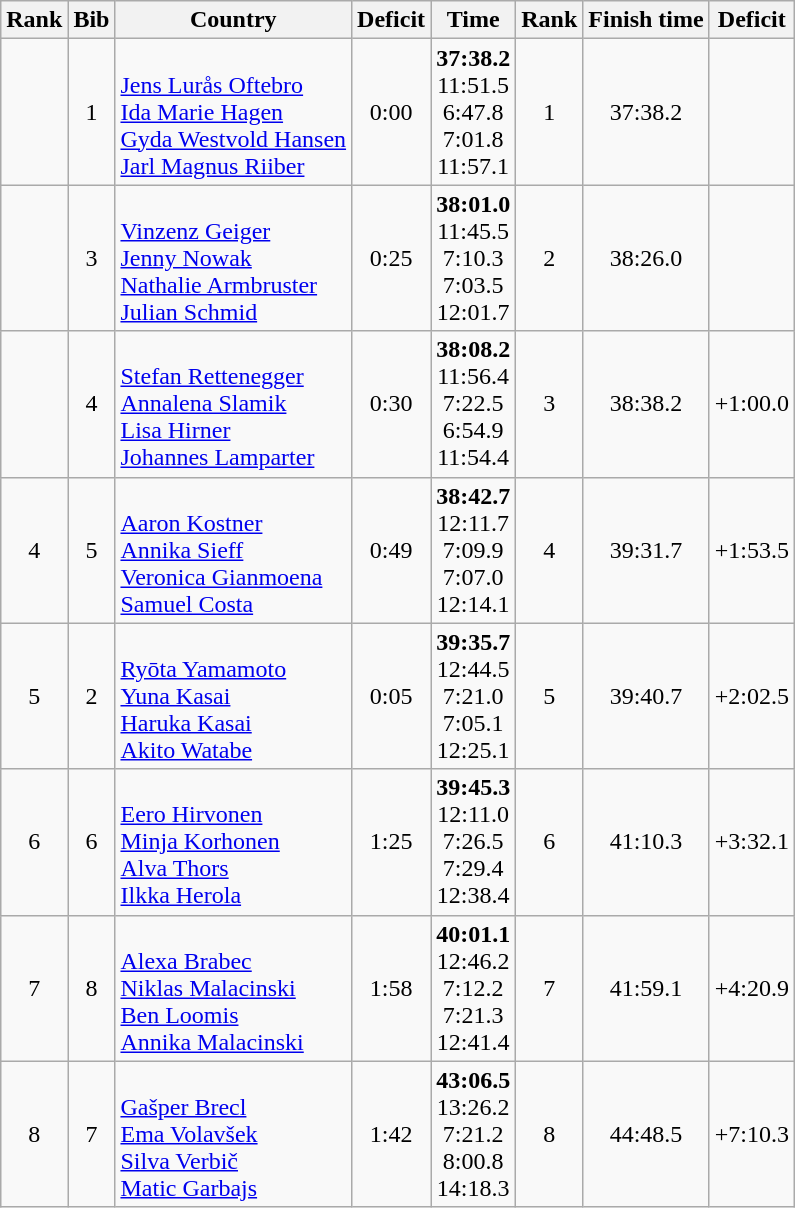<table class="wikitable sortable" style="text-align:center">
<tr>
<th>Rank</th>
<th>Bib</th>
<th>Country</th>
<th>Deficit</th>
<th>Time</th>
<th>Rank</th>
<th>Finish time</th>
<th>Deficit</th>
</tr>
<tr>
<td></td>
<td>1</td>
<td align=left><br><a href='#'>Jens Lurås Oftebro</a><br><a href='#'>Ida Marie Hagen</a><br><a href='#'>Gyda Westvold Hansen</a><br><a href='#'>Jarl Magnus Riiber</a></td>
<td>0:00</td>
<td><strong>37:38.2</strong><br>11:51.5<br>6:47.8<br>7:01.8<br>11:57.1</td>
<td>1</td>
<td>37:38.2</td>
<td></td>
</tr>
<tr>
<td></td>
<td>3</td>
<td align=left><br><a href='#'>Vinzenz Geiger</a><br><a href='#'>Jenny Nowak</a><br><a href='#'>Nathalie Armbruster</a><br><a href='#'>Julian Schmid</a></td>
<td>0:25</td>
<td><strong>38:01.0</strong><br>11:45.5<br>7:10.3<br>7:03.5<br>12:01.7</td>
<td>2</td>
<td>38:26.0</td>
<td></td>
</tr>
<tr>
<td></td>
<td>4</td>
<td align=left><br><a href='#'>Stefan Rettenegger</a><br><a href='#'>Annalena Slamik</a><br><a href='#'>Lisa Hirner</a><br><a href='#'>Johannes Lamparter</a></td>
<td>0:30</td>
<td><strong>38:08.2</strong><br>11:56.4<br>7:22.5<br>6:54.9<br>11:54.4</td>
<td>3</td>
<td>38:38.2</td>
<td>+1:00.0</td>
</tr>
<tr>
<td>4</td>
<td>5</td>
<td align=left><br><a href='#'>Aaron Kostner</a><br><a href='#'>Annika Sieff</a><br><a href='#'>Veronica Gianmoena</a><br><a href='#'>Samuel Costa</a></td>
<td>0:49</td>
<td><strong>38:42.7</strong><br>12:11.7<br>7:09.9<br>7:07.0<br>12:14.1</td>
<td>4</td>
<td>39:31.7</td>
<td>+1:53.5</td>
</tr>
<tr>
<td>5</td>
<td>2</td>
<td align=left><br><a href='#'>Ryōta Yamamoto</a><br><a href='#'>Yuna Kasai</a><br><a href='#'>Haruka Kasai</a><br><a href='#'>Akito Watabe</a></td>
<td>0:05</td>
<td><strong>39:35.7</strong><br>12:44.5<br>7:21.0<br>7:05.1<br>12:25.1</td>
<td>5</td>
<td>39:40.7</td>
<td>+2:02.5</td>
</tr>
<tr>
<td>6</td>
<td>6</td>
<td align=left><br><a href='#'>Eero Hirvonen</a><br><a href='#'>Minja Korhonen</a><br><a href='#'>Alva Thors</a><br><a href='#'>Ilkka Herola</a></td>
<td>1:25</td>
<td><strong>39:45.3</strong><br>12:11.0<br>7:26.5<br>7:29.4<br>12:38.4</td>
<td>6</td>
<td>41:10.3</td>
<td>+3:32.1</td>
</tr>
<tr>
<td>7</td>
<td>8</td>
<td align=left><br><a href='#'>Alexa Brabec</a><br><a href='#'>Niklas Malacinski</a><br><a href='#'>Ben Loomis</a><br><a href='#'>Annika Malacinski</a></td>
<td>1:58</td>
<td><strong>40:01.1</strong><br>12:46.2<br>7:12.2<br>7:21.3<br>12:41.4</td>
<td>7</td>
<td>41:59.1</td>
<td>+4:20.9</td>
</tr>
<tr>
<td>8</td>
<td>7</td>
<td align=left><br><a href='#'>Gašper Brecl</a><br><a href='#'>Ema Volavšek</a><br><a href='#'>Silva Verbič</a><br><a href='#'>Matic Garbajs</a></td>
<td>1:42</td>
<td><strong>43:06.5</strong><br>13:26.2<br>7:21.2<br>8:00.8<br>14:18.3</td>
<td>8</td>
<td>44:48.5</td>
<td>+7:10.3</td>
</tr>
</table>
